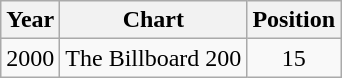<table class="wikitable">
<tr>
<th>Year</th>
<th>Chart</th>
<th>Position</th>
</tr>
<tr>
<td>2000</td>
<td>The Billboard 200</td>
<td align="center">15 </td>
</tr>
</table>
